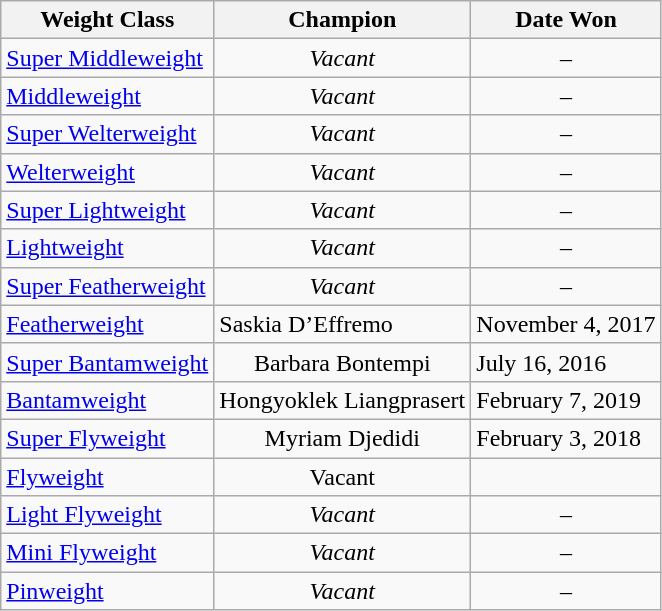<table class="wikitable">
<tr>
<th>Weight Class</th>
<th>Champion</th>
<th>Date Won</th>
</tr>
<tr>
<td><a href='#'>Super Middleweight</a></td>
<td style="text-align:center;"><em>Vacant</em></td>
<td style="text-align:center;">–</td>
</tr>
<tr>
<td><a href='#'>Middleweight</a></td>
<td style="text-align:center;"><em>Vacant</em></td>
<td style="text-align:center;">–</td>
</tr>
<tr>
<td><a href='#'>Super Welterweight</a></td>
<td style="text-align:center;"><em>Vacant</em></td>
<td style="text-align:center;">–</td>
</tr>
<tr>
<td><a href='#'>Welterweight</a></td>
<td style="text-align:center;"><em>Vacant</em></td>
<td style="text-align:center;">–</td>
</tr>
<tr>
<td><a href='#'>Super Lightweight</a></td>
<td style="text-align:center;"><em>Vacant</em></td>
<td style="text-align:center;">–</td>
</tr>
<tr>
<td><a href='#'>Lightweight</a></td>
<td style="text-align:center;"><em>Vacant</em></td>
<td style="text-align:center;">–</td>
</tr>
<tr>
<td><a href='#'>Super Featherweight</a></td>
<td style="text-align:center;"><em>Vacant</em></td>
<td style="text-align:center;">–</td>
</tr>
<tr>
<td><a href='#'>Featherweight</a></td>
<td> Saskia D’Effremo</td>
<td>November 4, 2017</td>
</tr>
<tr>
<td><a href='#'>Super Bantamweight</a></td>
<td style="text-align:center;"> Barbara Bontempi</td>
<td>July 16, 2016</td>
</tr>
<tr>
<td><a href='#'>Bantamweight</a></td>
<td style="text-align:center;"> Hongyoklek Liangprasert</td>
<td>February 7, 2019</td>
</tr>
<tr>
<td><a href='#'>Super Flyweight</a></td>
<td style="text-align:center;"> Myriam Djedidi</td>
<td>February 3, 2018</td>
</tr>
<tr>
<td><a href='#'>Flyweight</a></td>
<td Style="text-align:center;">Vacant</td>
<td></td>
</tr>
<tr>
<td><a href='#'>Light Flyweight</a></td>
<td style="text-align:center;"><em>Vacant</em></td>
<td style="text-align:center;">–</td>
</tr>
<tr>
<td><a href='#'>Mini Flyweight</a></td>
<td style="text-align:center;"><em>Vacant</em></td>
<td style="text-align:center;">–</td>
</tr>
<tr>
<td><a href='#'>Pinweight</a></td>
<td style="text-align:center;"><em>Vacant</em></td>
<td style="text-align:center;">–</td>
</tr>
</table>
